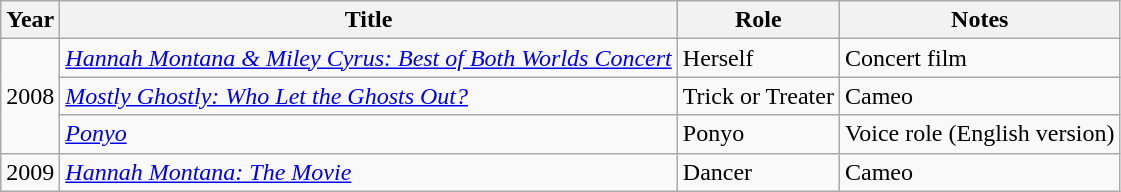<table class="wikitable sortable">
<tr>
<th>Year</th>
<th>Title</th>
<th>Role</th>
<th class="unsortable">Notes</th>
</tr>
<tr>
<td rowspan=3>2008</td>
<td><em><a href='#'>Hannah Montana & Miley Cyrus: Best of Both Worlds Concert</a></em></td>
<td>Herself</td>
<td>Concert film</td>
</tr>
<tr>
<td><em><a href='#'>Mostly Ghostly: Who Let the Ghosts Out?</a></em></td>
<td>Trick or Treater</td>
<td>Cameo</td>
</tr>
<tr>
<td><em><a href='#'>Ponyo</a></em></td>
<td>Ponyo</td>
<td>Voice role (English version)</td>
</tr>
<tr>
<td>2009</td>
<td><em><a href='#'>Hannah Montana: The Movie</a></em></td>
<td>Dancer</td>
<td>Cameo</td>
</tr>
</table>
